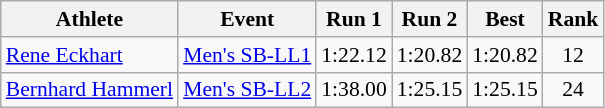<table class="wikitable" style="font-size:90%">
<tr>
<th>Athlete</th>
<th>Event</th>
<th>Run 1</th>
<th>Run 2</th>
<th>Best</th>
<th>Rank</th>
</tr>
<tr align=center>
<td align=left><a href='#'>Rene Eckhart</a></td>
<td align=left><a href='#'>Men's SB-LL1</a></td>
<td>1:22.12</td>
<td>1:20.82</td>
<td>1:20.82</td>
<td>12</td>
</tr>
<tr align=center>
<td align=left><a href='#'>Bernhard Hammerl</a></td>
<td align=left><a href='#'>Men's SB-LL2</a></td>
<td>1:38.00</td>
<td>1:25.15</td>
<td>1:25.15</td>
<td>24</td>
</tr>
</table>
